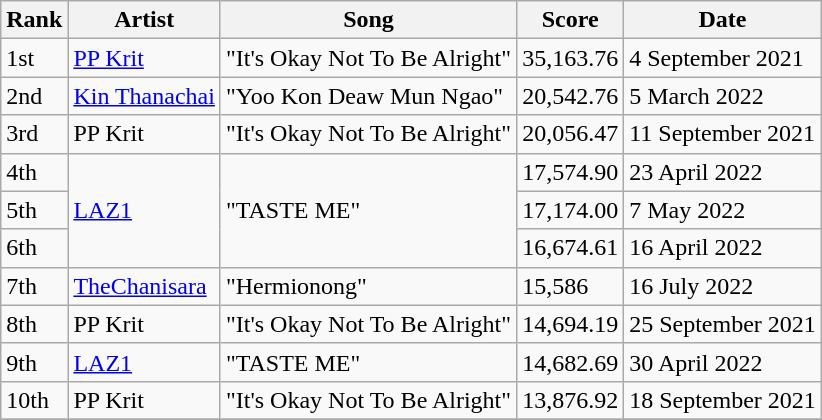<table class="wikitable">
<tr>
<th>Rank</th>
<th>Artist</th>
<th>Song</th>
<th>Score</th>
<th>Date</th>
</tr>
<tr>
<td>1st</td>
<td><a href='#'>PP Krit</a></td>
<td>"It's Okay Not To Be Alright"</td>
<td>35,163.76</td>
<td>4 September 2021</td>
</tr>
<tr>
<td>2nd</td>
<td><a href='#'>Kin Thanachai</a></td>
<td>"Yoo Kon Deaw Mun Ngao"</td>
<td>20,542.76</td>
<td>5 March 2022</td>
</tr>
<tr>
<td>3rd</td>
<td>PP Krit</td>
<td>"It's Okay Not To Be Alright"</td>
<td>20,056.47</td>
<td>11 September 2021</td>
</tr>
<tr>
<td>4th</td>
<td rowspan="3"><a href='#'>LAZ1</a></td>
<td rowspan="3">"TASTE ME"</td>
<td>17,574.90</td>
<td>23 April 2022</td>
</tr>
<tr>
<td>5th</td>
<td>17,174.00</td>
<td>7 May 2022</td>
</tr>
<tr>
<td>6th</td>
<td>16,674.61</td>
<td>16 April 2022</td>
</tr>
<tr>
<td>7th</td>
<td><a href='#'>TheChanisara</a></td>
<td>"Hermionong"</td>
<td>15,586</td>
<td>16 July 2022</td>
</tr>
<tr>
<td>8th</td>
<td>PP Krit</td>
<td>"It's Okay Not To Be Alright"</td>
<td>14,694.19</td>
<td>25 September 2021</td>
</tr>
<tr>
<td>9th</td>
<td><a href='#'>LAZ1</a></td>
<td>"TASTE ME"</td>
<td>14,682.69</td>
<td>30 April 2022</td>
</tr>
<tr>
<td>10th</td>
<td>PP Krit</td>
<td>"It's Okay Not To Be Alright"</td>
<td>13,876.92</td>
<td>18 September 2021</td>
</tr>
<tr>
</tr>
</table>
